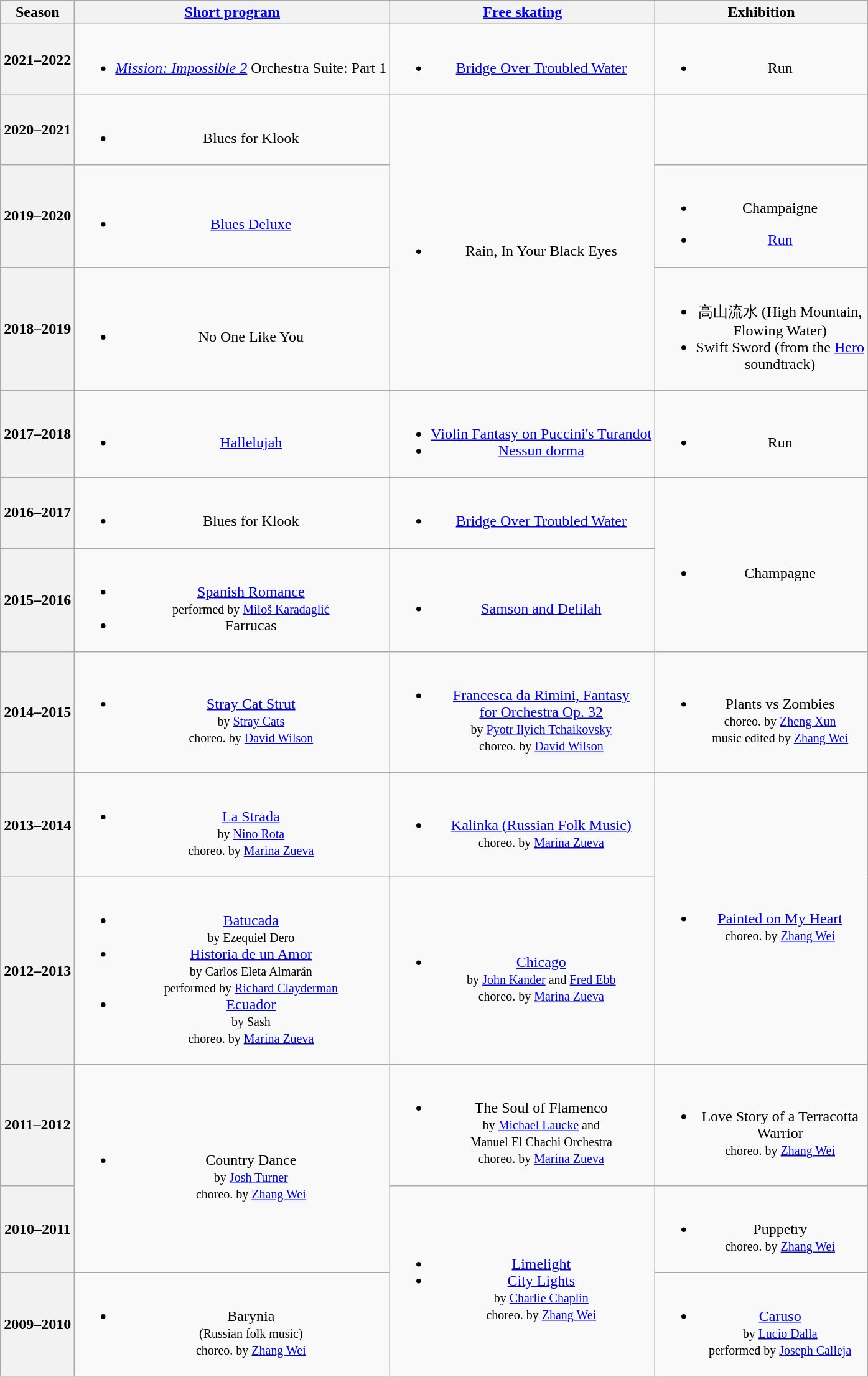<table class="wikitable" style="text-align:center">
<tr>
<th>Season</th>
<th><a href='#'>Short program</a></th>
<th><a href='#'>Free skating</a></th>
<th>Exhibition</th>
</tr>
<tr>
<th>2021–2022<br></th>
<td><br><ul><li><em><a href='#'>Mission: Impossible 2</a></em> Orchestra Suite: Part 1<br></li></ul></td>
<td><br><ul><li><a href='#'>Bridge Over Troubled Water</a><br></li></ul></td>
<td><br><ul><li>Run<br></li></ul></td>
</tr>
<tr>
<th>2020–2021<br></th>
<td><br><ul><li>Blues for Klook<br></li></ul></td>
<td rowspan="3"><br><ul><li>Rain, In Your Black Eyes<br></li></ul></td>
<td></td>
</tr>
<tr>
<th>2019–2020<br></th>
<td><br><ul><li><a href='#'>Blues Deluxe</a><br></li></ul></td>
<td><br><ul><li>Champaigne<br></li></ul><ul><li><a href='#'>Run</a><br></li></ul></td>
</tr>
<tr>
<th>2018–2019 <br></th>
<td><br><ul><li>No One Like You <br></li></ul></td>
<td><br><ul><li>高山流水 (High Mountain, <br> Flowing Water)</li><li>Swift Sword (from the <a href='#'>Hero</a> <br> soundtrack) <br></li></ul></td>
</tr>
<tr>
<th>2017–2018<br></th>
<td><br><ul><li><a href='#'>Hallelujah</a><br></li></ul></td>
<td><br><ul><li><a href='#'>Violin Fantasy on Puccini's Turandot</a><br></li><li><a href='#'>Nessun dorma</a><br></li></ul></td>
<td><br><ul><li>Run<br></li></ul></td>
</tr>
<tr>
<th>2016–2017<br></th>
<td><br><ul><li>Blues for Klook<br></li></ul></td>
<td><br><ul><li><a href='#'>Bridge Over Troubled Water</a><br></li></ul></td>
<td rowspan="2"><br><ul><li>Champagne<br></li></ul></td>
</tr>
<tr>
<th>2015–2016<br></th>
<td><br><ul><li><a href='#'>Spanish Romance</a><br><small>performed by <a href='#'>Miloš Karadaglić</a> </small></li><li>Farrucas<br></li></ul></td>
<td><br><ul><li><a href='#'>Samson and Delilah</a><br><small> </small></li></ul></td>
</tr>
<tr>
<th>2014–2015<br></th>
<td><br><ul><li><a href='#'>Stray Cat Strut</a> <br><small>by <a href='#'>Stray Cats</a></small><br><small> choreo. by <a href='#'>David Wilson</a> </small></li></ul></td>
<td><br><ul><li><a href='#'>Francesca da Rimini, Fantasy<br>for Orchestra Op. 32</a><br><small>by <a href='#'>Pyotr Ilyich Tchaikovsky</a></small><br><small>choreo. by <a href='#'>David Wilson</a> </small></li></ul></td>
<td><br><ul><li>Plants vs Zombies<br><small> choreo. by <a href='#'>Zheng Xun</a> </small><br><small> music edited by <a href='#'>Zhang Wei</a> </small></li></ul></td>
</tr>
<tr>
<th>2013–2014<br></th>
<td><br><ul><li><a href='#'>La Strada</a><br><small> by <a href='#'>Nino Rota</a><br>choreo. by <a href='#'>Marina Zueva</a> </small></li></ul></td>
<td><br><ul><li><a href='#'>Kalinka (Russian Folk Music)</a><br><small> choreo. by <a href='#'>Marina Zueva</a> </small></li></ul></td>
<td rowspan="2"><br><ul><li><a href='#'>Painted on My Heart</a><br><small> choreo. by <a href='#'>Zhang Wei</a> </small></li></ul></td>
</tr>
<tr>
<th>2012–2013<br></th>
<td><br><ul><li><a href='#'>Batucada</a><br><small> by Ezequiel Dero </small></li><li><a href='#'>Historia de un Amor</a><br><small> by Carlos Eleta Almarán<br>performed by <a href='#'>Richard Clayderman</a> </small></li><li><a href='#'>Ecuador</a><br><small> by Sash <br>choreo. by <a href='#'>Marina Zueva</a> </small></li></ul></td>
<td><br><ul><li><a href='#'>Chicago</a><br><small> by <a href='#'>John Kander</a> and <a href='#'>Fred Ebb</a> <br>choreo. by <a href='#'>Marina Zueva</a> </small></li></ul></td>
</tr>
<tr>
<th>2011–2012<br></th>
<td rowspan="2"><br><ul><li>Country Dance<br><small> by <a href='#'>Josh Turner</a><br>choreo. by <a href='#'>Zhang Wei</a> </small></li></ul></td>
<td><br><ul><li>The Soul of Flamenco<br><small> by <a href='#'>Michael Laucke</a> and<br>Manuel El Chachi Orchestra<br>choreo. by <a href='#'>Marina Zueva</a> </small></li></ul></td>
<td><br><ul><li>Love Story of a Terracotta<br>Warrior<br><small> choreo. by <a href='#'>Zhang Wei</a> </small></li></ul></td>
</tr>
<tr>
<th>2010–2011<br></th>
<td rowspan="2"><br><ul><li><a href='#'>Limelight</a></li><li><a href='#'>City Lights</a> <br><small> by <a href='#'>Charlie Chaplin</a> <br> choreo. by <a href='#'>Zhang Wei</a> </small></li></ul></td>
<td><br><ul><li>Puppetry<br><small> choreo. by <a href='#'>Zhang Wei</a> </small></li></ul></td>
</tr>
<tr>
<th>2009–2010<br></th>
<td><br><ul><li>Barynia<br><small> (Russian folk music)<br>choreo. by <a href='#'>Zhang Wei</a> </small></li></ul></td>
<td><br><ul><li><a href='#'>Caruso</a><br><small> by <a href='#'>Lucio Dalla</a><br>performed by <a href='#'>Joseph Calleja</a></small></li></ul></td>
</tr>
</table>
